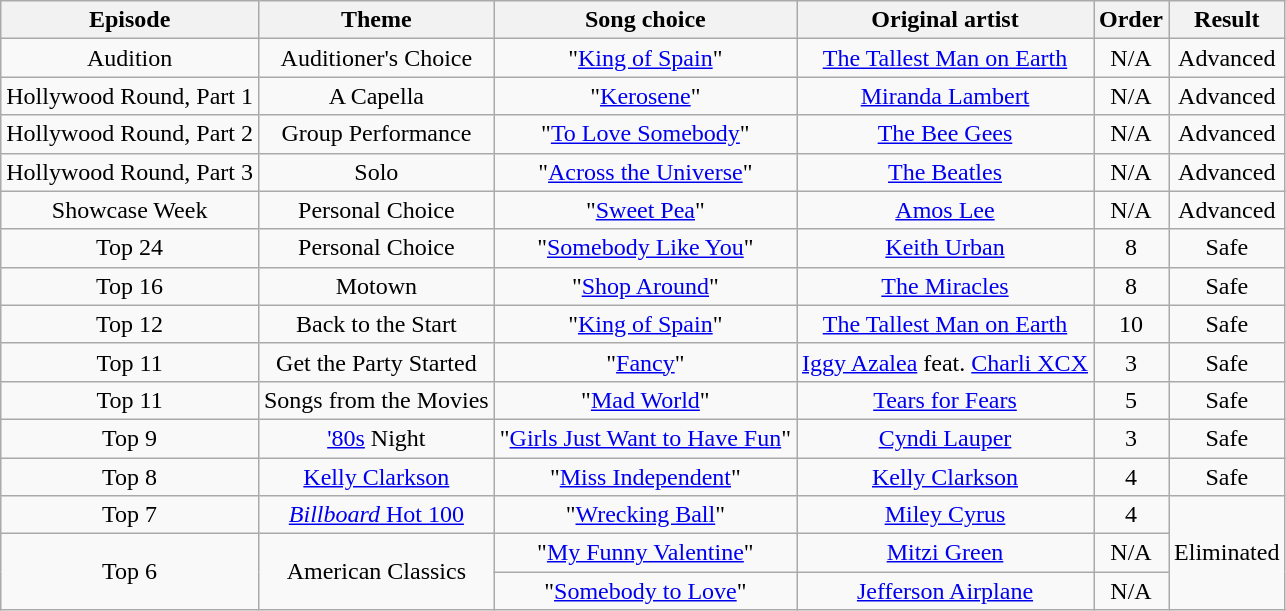<table class="wikitable" style="text-align: center;">
<tr>
<th>Episode</th>
<th>Theme</th>
<th>Song choice</th>
<th>Original artist</th>
<th>Order</th>
<th>Result</th>
</tr>
<tr>
<td>Audition</td>
<td>Auditioner's Choice</td>
<td>"<a href='#'>King of Spain</a>"</td>
<td><a href='#'>The Tallest Man on Earth</a></td>
<td>N/A</td>
<td>Advanced</td>
</tr>
<tr>
<td>Hollywood Round, Part 1</td>
<td>A Capella</td>
<td>"<a href='#'>Kerosene</a>"</td>
<td><a href='#'>Miranda Lambert</a></td>
<td>N/A</td>
<td>Advanced</td>
</tr>
<tr>
<td>Hollywood Round, Part 2</td>
<td>Group Performance</td>
<td>"<a href='#'>To Love Somebody</a>"</td>
<td><a href='#'>The Bee Gees</a></td>
<td>N/A</td>
<td>Advanced</td>
</tr>
<tr>
<td>Hollywood Round, Part 3</td>
<td>Solo</td>
<td>"<a href='#'>Across the Universe</a>"</td>
<td><a href='#'>The Beatles</a></td>
<td>N/A</td>
<td>Advanced</td>
</tr>
<tr>
<td>Showcase Week</td>
<td>Personal Choice</td>
<td>"<a href='#'>Sweet Pea</a>"</td>
<td><a href='#'>Amos Lee</a></td>
<td>N/A</td>
<td>Advanced</td>
</tr>
<tr>
<td>Top 24</td>
<td>Personal Choice</td>
<td>"<a href='#'>Somebody Like You</a>"</td>
<td><a href='#'>Keith Urban</a></td>
<td>8</td>
<td>Safe</td>
</tr>
<tr>
<td>Top 16</td>
<td>Motown</td>
<td>"<a href='#'>Shop Around</a>"</td>
<td><a href='#'>The Miracles</a></td>
<td>8</td>
<td>Safe</td>
</tr>
<tr>
<td>Top 12</td>
<td>Back to the Start</td>
<td>"<a href='#'>King of Spain</a>"</td>
<td><a href='#'>The Tallest Man on Earth</a></td>
<td>10</td>
<td>Safe</td>
</tr>
<tr>
<td>Top 11</td>
<td>Get the Party Started</td>
<td>"<a href='#'>Fancy</a>"</td>
<td><a href='#'>Iggy Azalea</a> feat. <a href='#'>Charli XCX</a></td>
<td>3</td>
<td>Safe</td>
</tr>
<tr>
<td>Top 11</td>
<td>Songs from the Movies</td>
<td>"<a href='#'>Mad World</a>"</td>
<td><a href='#'>Tears for Fears</a></td>
<td>5</td>
<td>Safe</td>
</tr>
<tr>
<td>Top 9</td>
<td><a href='#'>'80s</a> Night</td>
<td>"<a href='#'>Girls Just Want to Have Fun</a>"</td>
<td><a href='#'>Cyndi Lauper</a></td>
<td>3</td>
<td>Safe</td>
</tr>
<tr>
<td>Top 8</td>
<td><a href='#'>Kelly Clarkson</a></td>
<td>"<a href='#'>Miss Independent</a>"</td>
<td><a href='#'>Kelly Clarkson</a></td>
<td>4</td>
<td>Safe</td>
</tr>
<tr>
<td>Top 7</td>
<td><a href='#'><em>Billboard</em> Hot 100</a></td>
<td>"<a href='#'>Wrecking Ball</a>"</td>
<td><a href='#'>Miley Cyrus</a></td>
<td>4</td>
<td rowspan=3>Eliminated</td>
</tr>
<tr>
<td rowspan=2>Top 6</td>
<td rowspan=2>American Classics</td>
<td>"<a href='#'>My Funny Valentine</a>"</td>
<td><a href='#'>Mitzi Green</a></td>
<td>N/A</td>
</tr>
<tr>
<td>"<a href='#'>Somebody to Love</a>"</td>
<td><a href='#'>Jefferson Airplane</a></td>
<td>N/A</td>
</tr>
</table>
